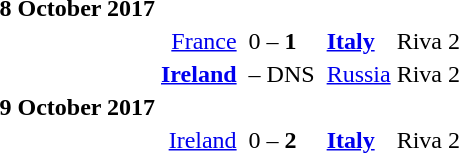<table>
<tr>
<td><strong>8 October 2017</strong></td>
</tr>
<tr>
<td></td>
<td align=right><a href='#'>France</a></td>
<td></td>
<td>0 – <strong>1</strong></td>
<td></td>
<td><strong><a href='#'>Italy</a></strong></td>
<td>Riva 2</td>
<td></td>
</tr>
<tr>
<td></td>
<td align=right><strong><a href='#'>Ireland</a></strong></td>
<td></td>
<td>– DNS</td>
<td></td>
<td><a href='#'>Russia</a></td>
<td>Riva 2</td>
<td></td>
</tr>
<tr>
<td><strong>9 October 2017</strong></td>
</tr>
<tr>
<td></td>
<td align=right><a href='#'>Ireland</a></td>
<td></td>
<td>0 – <strong>2</strong></td>
<td></td>
<td><strong><a href='#'>Italy</a></strong></td>
<td>Riva 2</td>
<td></td>
</tr>
</table>
